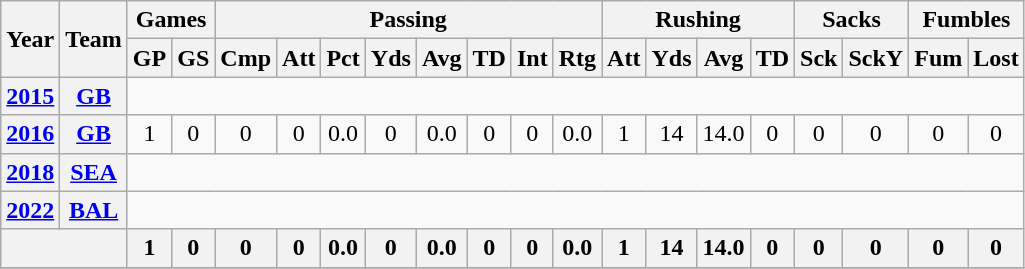<table class="wikitable" style="text-align:center;">
<tr>
<th rowspan="2">Year</th>
<th rowspan="2">Team</th>
<th colspan="2">Games</th>
<th colspan="8">Passing</th>
<th colspan="4">Rushing</th>
<th colspan="2">Sacks</th>
<th colspan="2">Fumbles</th>
</tr>
<tr>
<th>GP</th>
<th>GS</th>
<th>Cmp</th>
<th>Att</th>
<th>Pct</th>
<th>Yds</th>
<th>Avg</th>
<th>TD</th>
<th>Int</th>
<th>Rtg</th>
<th>Att</th>
<th>Yds</th>
<th>Avg</th>
<th>TD</th>
<th>Sck</th>
<th>SckY</th>
<th>Fum</th>
<th>Lost</th>
</tr>
<tr>
<th><a href='#'>2015</a></th>
<th><a href='#'>GB</a></th>
<td colspan="18"></td>
</tr>
<tr>
<th><a href='#'>2016</a></th>
<th><a href='#'>GB</a></th>
<td>1</td>
<td>0</td>
<td>0</td>
<td>0</td>
<td>0.0</td>
<td>0</td>
<td>0.0</td>
<td>0</td>
<td>0</td>
<td>0.0</td>
<td>1</td>
<td>14</td>
<td>14.0</td>
<td>0</td>
<td>0</td>
<td>0</td>
<td>0</td>
<td>0</td>
</tr>
<tr>
<th><a href='#'>2018</a></th>
<th><a href='#'>SEA</a></th>
<td colspan="18"></td>
</tr>
<tr>
<th><a href='#'>2022</a></th>
<th><a href='#'>BAL</a></th>
<td colspan="18"></td>
</tr>
<tr>
<th colspan="2"></th>
<th>1</th>
<th>0</th>
<th>0</th>
<th>0</th>
<th>0.0</th>
<th>0</th>
<th>0.0</th>
<th>0</th>
<th>0</th>
<th>0.0</th>
<th>1</th>
<th>14</th>
<th>14.0</th>
<th>0</th>
<th>0</th>
<th>0</th>
<th>0</th>
<th>0</th>
</tr>
<tr>
</tr>
</table>
